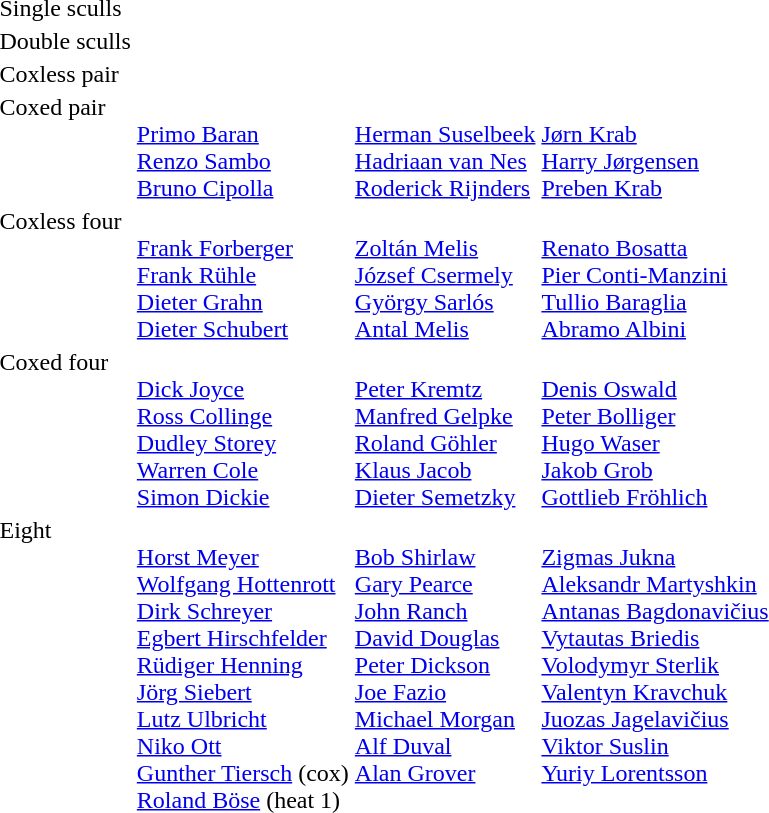<table>
<tr>
<td>Single sculls<br></td>
<td></td>
<td></td>
<td></td>
</tr>
<tr valign="top">
<td>Double sculls<br></td>
<td></td>
<td></td>
<td></td>
</tr>
<tr valign="top">
<td>Coxless pair<br></td>
<td></td>
<td></td>
<td></td>
</tr>
<tr valign="top">
<td>Coxed pair<br></td>
<td><br><a href='#'>Primo Baran</a><br><a href='#'>Renzo Sambo</a><br><a href='#'>Bruno Cipolla</a></td>
<td><br><a href='#'>Herman Suselbeek</a><br><a href='#'>Hadriaan van Nes</a><br><a href='#'>Roderick Rijnders</a></td>
<td><br><a href='#'>Jørn Krab</a><br><a href='#'>Harry Jørgensen</a><br><a href='#'>Preben Krab</a></td>
</tr>
<tr valign="top">
<td>Coxless four<br></td>
<td><br><a href='#'>Frank Forberger</a><br><a href='#'>Frank Rühle</a><br><a href='#'>Dieter Grahn</a><br><a href='#'>Dieter Schubert</a></td>
<td><br><a href='#'>Zoltán Melis</a><br><a href='#'>József Csermely</a><br><a href='#'>György Sarlós</a><br><a href='#'>Antal Melis</a></td>
<td><br><a href='#'>Renato Bosatta</a><br><a href='#'>Pier Conti-Manzini</a><br><a href='#'>Tullio Baraglia</a><br><a href='#'>Abramo Albini</a></td>
</tr>
<tr valign="top">
<td>Coxed four<br></td>
<td><br><a href='#'>Dick Joyce</a><br><a href='#'>Ross Collinge</a><br><a href='#'>Dudley Storey</a><br><a href='#'>Warren Cole</a><br><a href='#'>Simon Dickie</a></td>
<td><br><a href='#'>Peter Kremtz</a><br><a href='#'>Manfred Gelpke</a><br><a href='#'>Roland Göhler</a><br><a href='#'>Klaus Jacob</a><br><a href='#'>Dieter Semetzky</a></td>
<td><br><a href='#'>Denis Oswald</a><br><a href='#'>Peter Bolliger</a><br><a href='#'>Hugo Waser</a><br><a href='#'>Jakob Grob</a><br><a href='#'>Gottlieb Fröhlich</a></td>
</tr>
<tr valign="top">
<td>Eight<br></td>
<td><br><a href='#'>Horst Meyer</a><br><a href='#'>Wolfgang Hottenrott</a><br><a href='#'>Dirk Schreyer</a><br><a href='#'>Egbert Hirschfelder</a><br><a href='#'>Rüdiger Henning</a><br><a href='#'>Jörg Siebert</a><br><a href='#'>Lutz Ulbricht</a><br><a href='#'>Niko Ott</a><br><a href='#'>Gunther Tiersch</a> (cox)<br><a href='#'>Roland Böse</a> (heat 1)</td>
<td><br><a href='#'>Bob Shirlaw</a><br><a href='#'>Gary Pearce</a><br><a href='#'>John Ranch</a><br><a href='#'>David Douglas</a><br><a href='#'>Peter Dickson</a><br><a href='#'>Joe Fazio</a><br><a href='#'>Michael Morgan</a><br><a href='#'>Alf Duval</a><br><a href='#'>Alan Grover</a></td>
<td><br><a href='#'>Zigmas Jukna</a><br><a href='#'>Aleksandr Martyshkin</a><br><a href='#'>Antanas Bagdonavičius</a><br><a href='#'>Vytautas Briedis</a><br><a href='#'>Volodymyr Sterlik</a><br><a href='#'>Valentyn Kravchuk</a><br><a href='#'>Juozas Jagelavičius</a><br><a href='#'>Viktor Suslin</a><br><a href='#'>Yuriy Lorentsson</a></td>
</tr>
</table>
